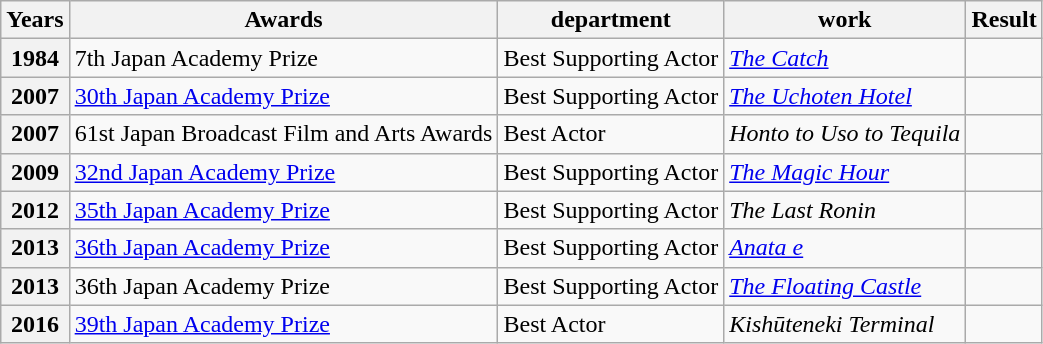<table class="wikitable">
<tr>
<th>Years</th>
<th>Awards</th>
<th>department</th>
<th>work</th>
<th>Result</th>
</tr>
<tr>
<th>1984</th>
<td>7th Japan Academy Prize</td>
<td>Best Supporting Actor</td>
<td><em><a href='#'>The Catch</a></em></td>
<td></td>
</tr>
<tr>
<th>2007</th>
<td><a href='#'>30th Japan Academy Prize</a></td>
<td>Best Supporting Actor</td>
<td><em><a href='#'>The Uchoten Hotel</a></em></td>
<td></td>
</tr>
<tr>
<th>2007</th>
<td>61st Japan Broadcast Film and Arts Awards</td>
<td>Best Actor</td>
<td><em>Honto to Uso to Tequila</em></td>
<td></td>
</tr>
<tr>
<th>2009</th>
<td><a href='#'>32nd Japan Academy Prize</a></td>
<td>Best Supporting Actor</td>
<td><em><a href='#'>The Magic Hour</a></em></td>
<td></td>
</tr>
<tr>
<th>2012</th>
<td><a href='#'>35th Japan Academy Prize</a></td>
<td>Best Supporting Actor</td>
<td><em>The Last Ronin</em></td>
<td></td>
</tr>
<tr>
<th>2013</th>
<td><a href='#'>36th Japan Academy Prize</a></td>
<td>Best Supporting Actor</td>
<td><em><a href='#'>Anata e</a></em></td>
<td></td>
</tr>
<tr>
<th>2013</th>
<td>36th Japan Academy Prize</td>
<td>Best Supporting Actor</td>
<td><em><a href='#'>The Floating Castle</a></em></td>
<td></td>
</tr>
<tr>
<th>2016</th>
<td><a href='#'>39th Japan Academy Prize</a></td>
<td>Best Actor</td>
<td><em>Kishūteneki Terminal</em></td>
<td></td>
</tr>
</table>
